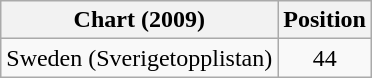<table class="wikitable">
<tr>
<th>Chart (2009)</th>
<th>Position</th>
</tr>
<tr>
<td>Sweden (Sverigetopplistan)</td>
<td align="center">44</td>
</tr>
</table>
